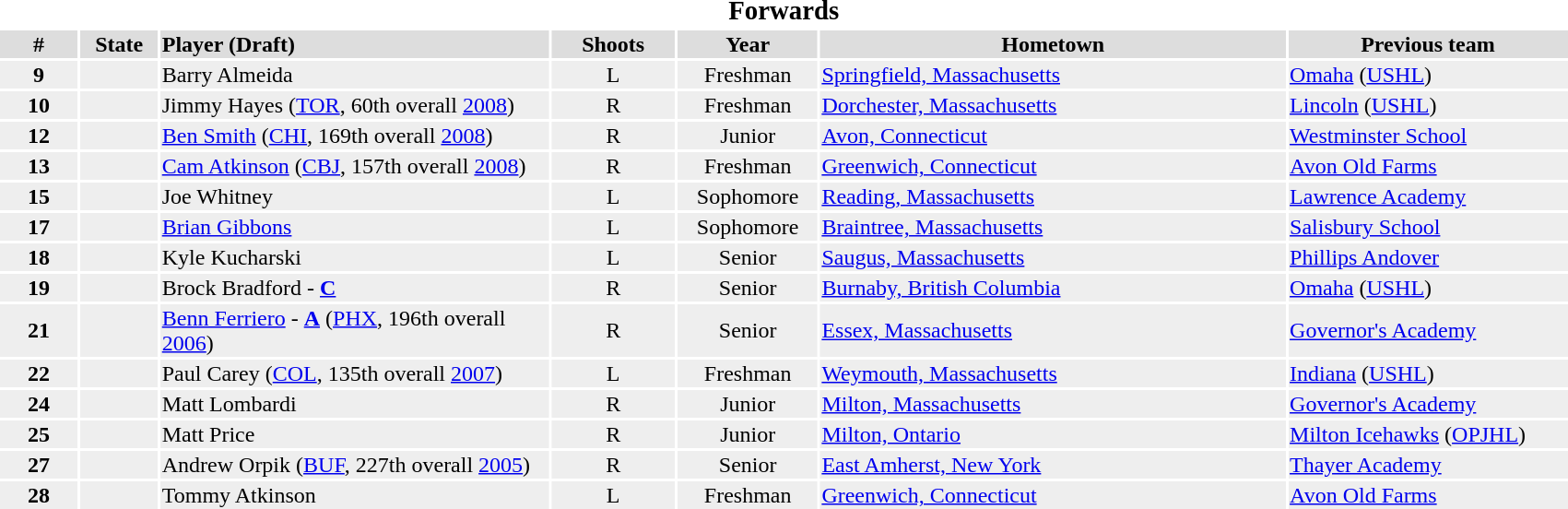<table width=90%>
<tr>
<th colspan=7  style="text-align:center"><big>Forwards</big></th>
</tr>
<tr bgcolor="#dddddd">
<th width=5%>#</th>
<th width=5%>State</th>
<td align=left!!width=15%><strong>Player (Draft)</strong></td>
<th width=8%>Shoots</th>
<th width=9%>Year</th>
<th width=30%>Hometown</th>
<th width=18%>Previous team</th>
</tr>
<tr bgcolor="#eeeeee">
<td align=center><strong>9</strong></td>
<td align=center></td>
<td>Barry Almeida</td>
<td align=center>L</td>
<td align=center>Freshman</td>
<td><a href='#'>Springfield, Massachusetts</a></td>
<td><a href='#'>Omaha</a> (<a href='#'>USHL</a>)</td>
</tr>
<tr bgcolor="#eeeeee">
<td align=center><strong>10</strong></td>
<td align=center></td>
<td>Jimmy Hayes (<a href='#'>TOR</a>, 60th overall <a href='#'>2008</a>)</td>
<td align=center>R</td>
<td align=center>Freshman</td>
<td><a href='#'>Dorchester, Massachusetts</a></td>
<td><a href='#'>Lincoln</a> (<a href='#'>USHL</a>)</td>
</tr>
<tr bgcolor="#eeeeee">
<td align=center><strong>12</strong></td>
<td align=center></td>
<td><a href='#'>Ben Smith</a> (<a href='#'>CHI</a>, 169th overall <a href='#'>2008</a>)</td>
<td align=center>R</td>
<td align=center>Junior</td>
<td><a href='#'>Avon, Connecticut</a></td>
<td><a href='#'>Westminster School</a></td>
</tr>
<tr bgcolor="#eeeeee">
<td align=center><strong>13</strong></td>
<td align=center></td>
<td><a href='#'>Cam Atkinson</a> (<a href='#'>CBJ</a>, 157th overall <a href='#'>2008</a>)</td>
<td align=center>R</td>
<td align=center>Freshman</td>
<td><a href='#'>Greenwich, Connecticut</a></td>
<td><a href='#'>Avon Old Farms</a></td>
</tr>
<tr bgcolor="#eeeeee">
<td align=center><strong>15</strong></td>
<td align=center></td>
<td>Joe Whitney</td>
<td align=center>L</td>
<td align=center>Sophomore</td>
<td><a href='#'>Reading, Massachusetts</a></td>
<td><a href='#'>Lawrence Academy</a></td>
</tr>
<tr bgcolor="#eeeeee">
<td align=center><strong>17</strong></td>
<td align=center></td>
<td><a href='#'>Brian Gibbons</a></td>
<td align=center>L</td>
<td align=center>Sophomore</td>
<td><a href='#'>Braintree, Massachusetts</a></td>
<td><a href='#'>Salisbury School</a></td>
</tr>
<tr bgcolor="#eeeeee">
<td align=center><strong>18</strong></td>
<td align=center></td>
<td>Kyle Kucharski</td>
<td align=center>L</td>
<td align=center>Senior</td>
<td><a href='#'>Saugus, Massachusetts</a></td>
<td><a href='#'>Phillips Andover</a></td>
</tr>
<tr bgcolor="#eeeeee">
<td align=center><strong>19</strong></td>
<td align=center></td>
<td>Brock Bradford - <strong><a href='#'>C</a></strong></td>
<td align=center>R</td>
<td align=center>Senior</td>
<td><a href='#'>Burnaby, British Columbia</a></td>
<td><a href='#'>Omaha</a> (<a href='#'>USHL</a>)</td>
</tr>
<tr bgcolor="#eeeeee">
<td align=center><strong>21</strong></td>
<td align=center></td>
<td><a href='#'>Benn Ferriero</a> - <strong><a href='#'>A</a></strong> (<a href='#'>PHX</a>, 196th overall <a href='#'>2006</a>)</td>
<td align=center>R</td>
<td align=center>Senior</td>
<td><a href='#'>Essex, Massachusetts</a></td>
<td><a href='#'>Governor's Academy</a></td>
</tr>
<tr bgcolor="#eeeeee">
<td align=center><strong>22</strong></td>
<td align=center></td>
<td>Paul Carey (<a href='#'>COL</a>, 135th overall <a href='#'>2007</a>)</td>
<td align=center>L</td>
<td align=center>Freshman</td>
<td><a href='#'>Weymouth, Massachusetts</a></td>
<td><a href='#'>Indiana</a> (<a href='#'>USHL</a>)</td>
</tr>
<tr bgcolor="#eeeeee">
<td align=center><strong>24</strong></td>
<td align=center></td>
<td>Matt Lombardi</td>
<td align=center>R</td>
<td align=center>Junior</td>
<td><a href='#'>Milton, Massachusetts</a></td>
<td><a href='#'>Governor's Academy</a></td>
</tr>
<tr bgcolor="#eeeeee">
<td align=center><strong>25</strong></td>
<td align=center></td>
<td>Matt Price</td>
<td align=center>R</td>
<td align=center>Junior</td>
<td><a href='#'>Milton, Ontario</a></td>
<td><a href='#'>Milton Icehawks</a> (<a href='#'>OPJHL</a>)</td>
</tr>
<tr bgcolor="#eeeeee">
<td align=center><strong>27</strong></td>
<td align=center></td>
<td>Andrew Orpik (<a href='#'>BUF</a>, 227th overall <a href='#'>2005</a>)</td>
<td align=center>R</td>
<td align=center>Senior</td>
<td><a href='#'>East Amherst, New York</a></td>
<td><a href='#'>Thayer Academy</a></td>
</tr>
<tr bgcolor="#eeeeee">
<td align=center><strong>28</strong></td>
<td align=center></td>
<td>Tommy Atkinson</td>
<td align=center>L</td>
<td align=center>Freshman</td>
<td><a href='#'>Greenwich, Connecticut</a></td>
<td><a href='#'>Avon Old Farms</a></td>
</tr>
</table>
